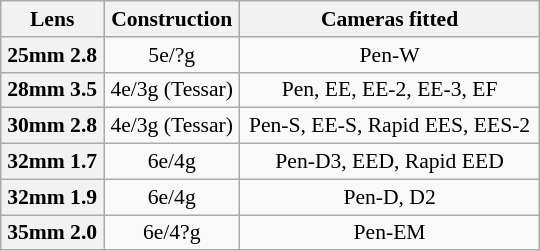<table class="wikitable sortable mw-collapsible floatright" style="width:25em;font-size:90%;text-align:center;">
<tr>
<th>Lens</th>
<th>Construction</th>
<th>Cameras fitted</th>
</tr>
<tr>
<th>25mm 2.8</th>
<td>5e/?g</td>
<td>Pen-W</td>
</tr>
<tr>
<th>28mm 3.5</th>
<td>4e/3g (Tessar)</td>
<td>Pen, EE, EE-2, EE-3, EF</td>
</tr>
<tr>
<th>30mm 2.8</th>
<td>4e/3g (Tessar)</td>
<td>Pen-S, EE-S, Rapid EES, EES-2</td>
</tr>
<tr>
<th>32mm 1.7</th>
<td>6e/4g</td>
<td>Pen-D3, EED, Rapid EED</td>
</tr>
<tr>
<th>32mm 1.9</th>
<td>6e/4g</td>
<td>Pen-D, D2</td>
</tr>
<tr>
<th>35mm 2.0</th>
<td>6e/4?g</td>
<td>Pen-EM</td>
</tr>
</table>
